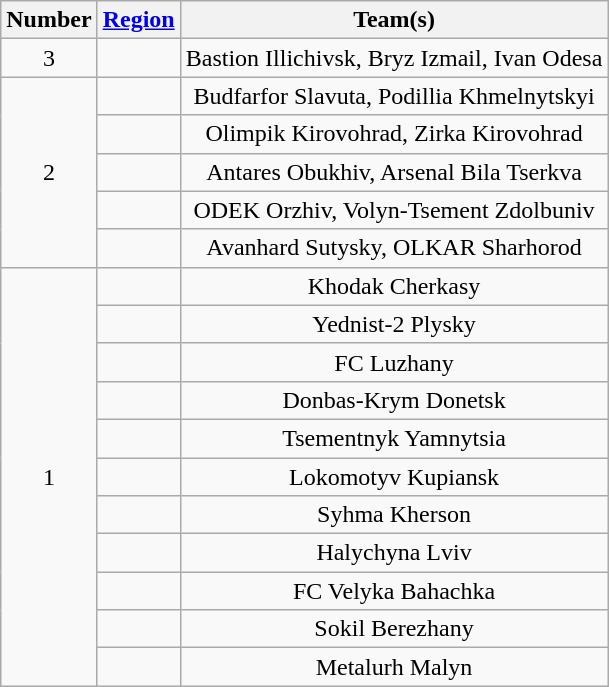<table class="wikitable" style="text-align:center">
<tr>
<th>Number</th>
<th><a href='#'>Region</a></th>
<th>Team(s)</th>
</tr>
<tr>
<td rowspan="1">3</td>
<td align="left"></td>
<td>Bastion Illichivsk, Bryz Izmail, Ivan Odesa</td>
</tr>
<tr>
<td rowspan="5">2</td>
<td align="left"></td>
<td>Budfarfor Slavuta, Podillia Khmelnytskyi</td>
</tr>
<tr>
<td align="left"></td>
<td>Olimpik Kirovohrad, Zirka Kirovohrad</td>
</tr>
<tr>
<td align="left"></td>
<td>Antares Obukhiv, Arsenal Bila Tserkva</td>
</tr>
<tr>
<td align="left"></td>
<td>ODEK Orzhiv, Volyn-Tsement Zdolbuniv</td>
</tr>
<tr>
<td align="left"></td>
<td>Avanhard Sutysky, OLKAR Sharhorod</td>
</tr>
<tr>
<td rowspan="16">1</td>
<td align="left"></td>
<td>Khodak Cherkasy</td>
</tr>
<tr>
<td align="left"></td>
<td>Yednist-2 Plysky</td>
</tr>
<tr>
<td align="left"></td>
<td>FC Luzhany</td>
</tr>
<tr>
<td align="left"></td>
<td>Donbas-Krym Donetsk</td>
</tr>
<tr>
<td align="left"></td>
<td>Tsementnyk Yamnytsia</td>
</tr>
<tr>
<td align="left"></td>
<td>Lokomotyv Kupiansk</td>
</tr>
<tr>
<td align="left"></td>
<td>Syhma Kherson</td>
</tr>
<tr>
<td align="left"></td>
<td>Halychyna Lviv</td>
</tr>
<tr>
<td align="left"></td>
<td>FC Velyka Bahachka</td>
</tr>
<tr>
<td align="left"></td>
<td>Sokil Berezhany</td>
</tr>
<tr>
<td align="left"></td>
<td>Metalurh Malyn</td>
</tr>
</table>
